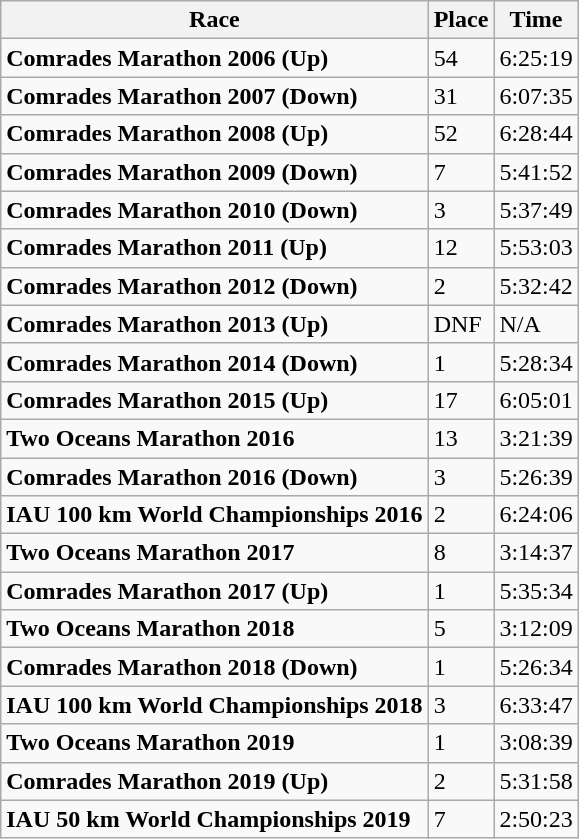<table class="wikitable">
<tr>
<th>Race</th>
<th>Place</th>
<th>Time</th>
</tr>
<tr>
<td><strong>Comrades Marathon 2006 (Up)</strong></td>
<td>54</td>
<td>6:25:19</td>
</tr>
<tr>
<td><strong>Comrades Marathon 2007 (Down)</strong></td>
<td>31</td>
<td>6:07:35</td>
</tr>
<tr>
<td><strong>Comrades Marathon 2008 (Up)</strong></td>
<td>52</td>
<td>6:28:44</td>
</tr>
<tr>
<td><strong>Comrades Marathon 2009 (Down)</strong></td>
<td>7</td>
<td>5:41:52</td>
</tr>
<tr>
<td><strong>Comrades Marathon 2010 (Down)</strong></td>
<td>3</td>
<td>5:37:49</td>
</tr>
<tr>
<td><strong>Comrades Marathon 2011 (Up)</strong></td>
<td>12</td>
<td>5:53:03</td>
</tr>
<tr>
<td><strong>Comrades Marathon 2012 (Down)</strong></td>
<td>2</td>
<td>5:32:42</td>
</tr>
<tr>
<td><strong>Comrades Marathon 2013 (Up)</strong></td>
<td>DNF</td>
<td>N/A</td>
</tr>
<tr>
<td><strong>Comrades Marathon 2014 (Down)</strong></td>
<td>1</td>
<td>5:28:34</td>
</tr>
<tr>
<td><strong>Comrades Marathon 2015 (Up)</strong></td>
<td>17</td>
<td>6:05:01</td>
</tr>
<tr>
<td><strong>Two Oceans Marathon 2016</strong></td>
<td>13</td>
<td>3:21:39</td>
</tr>
<tr>
<td><strong>Comrades Marathon 2016 (Down)</strong></td>
<td>3</td>
<td>5:26:39</td>
</tr>
<tr>
<td><strong>IAU 100 km World Championships 2016</strong></td>
<td>2</td>
<td>6:24:06</td>
</tr>
<tr>
<td><strong>Two Oceans Marathon 2017</strong></td>
<td>8</td>
<td>3:14:37</td>
</tr>
<tr>
<td><strong>Comrades Marathon 2017 (Up)</strong></td>
<td>1</td>
<td>5:35:34</td>
</tr>
<tr>
<td><strong>Two Oceans Marathon 2018</strong></td>
<td>5</td>
<td>3:12:09</td>
</tr>
<tr>
<td><strong>Comrades Marathon 2018 (Down)</strong></td>
<td>1</td>
<td>5:26:34</td>
</tr>
<tr>
<td><strong>IAU 100 km World Championships 2018</strong></td>
<td>3</td>
<td>6:33:47</td>
</tr>
<tr>
<td><strong>Two Oceans Marathon 2019</strong></td>
<td>1</td>
<td>3:08:39</td>
</tr>
<tr>
<td><strong>Comrades Marathon 2019 (Up)</strong></td>
<td>2</td>
<td>5:31:58</td>
</tr>
<tr>
<td><strong>IAU 50 km World Championships 2019</strong></td>
<td>7</td>
<td>2:50:23</td>
</tr>
</table>
